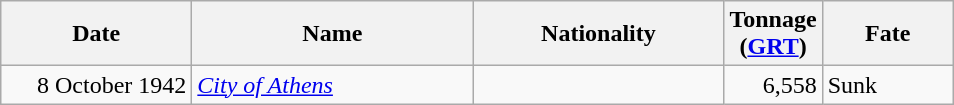<table class="wikitable sortable">
<tr>
<th width="120px">Date</th>
<th width="180px">Name</th>
<th width="160px">Nationality</th>
<th width="25px">Tonnage<br>(<a href='#'>GRT</a>)</th>
<th width="80px">Fate</th>
</tr>
<tr>
<td align="right">8 October 1942</td>
<td align="left"><a href='#'><em>City of Athens</em></a></td>
<td align="left"></td>
<td align="right">6,558</td>
<td align="left">Sunk</td>
</tr>
</table>
